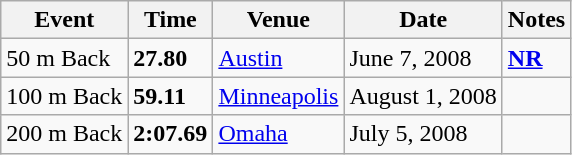<table class="wikitable">
<tr>
<th>Event</th>
<th>Time</th>
<th>Venue</th>
<th>Date</th>
<th>Notes</th>
</tr>
<tr>
<td>50 m Back</td>
<td><strong>27.80</strong></td>
<td><a href='#'>Austin</a></td>
<td>June 7, 2008</td>
<td><strong><a href='#'>NR</a></strong></td>
</tr>
<tr>
<td>100 m Back</td>
<td><strong>59.11</strong></td>
<td><a href='#'>Minneapolis</a></td>
<td>August 1, 2008</td>
<td></td>
</tr>
<tr>
<td>200 m Back</td>
<td><strong>2:07.69</strong></td>
<td><a href='#'>Omaha</a></td>
<td>July 5, 2008</td>
<td></td>
</tr>
</table>
